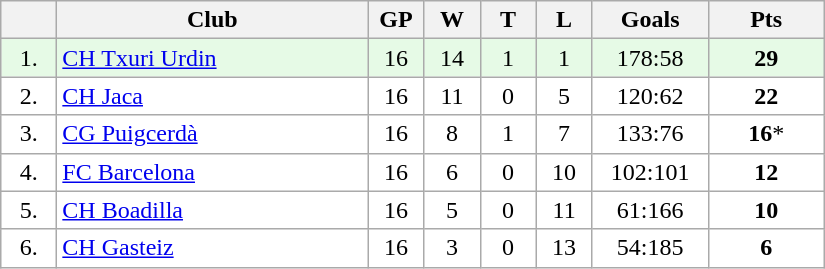<table class="wikitable">
<tr>
<th width="30"></th>
<th width="200">Club</th>
<th width="30">GP</th>
<th width="30">W</th>
<th width="30">T</th>
<th width="30">L</th>
<th width="70">Goals</th>
<th width="70">Pts</th>
</tr>
<tr bgcolor="#e6fae6" align="center">
<td>1.</td>
<td align="left"><a href='#'>CH Txuri Urdin</a></td>
<td>16</td>
<td>14</td>
<td>1</td>
<td>1</td>
<td>178:58</td>
<td><strong>29</strong></td>
</tr>
<tr bgcolor="#FFFFFF" align="center">
<td>2.</td>
<td align="left"><a href='#'>CH Jaca</a></td>
<td>16</td>
<td>11</td>
<td>0</td>
<td>5</td>
<td>120:62</td>
<td><strong>22</strong></td>
</tr>
<tr bgcolor="#FFFFFF" align="center">
<td>3.</td>
<td align="left"><a href='#'>CG Puigcerdà</a></td>
<td>16</td>
<td>8</td>
<td>1</td>
<td>7</td>
<td>133:76</td>
<td><strong>16</strong>*</td>
</tr>
<tr bgcolor="#FFFFFF" align="center">
<td>4.</td>
<td align="left"><a href='#'>FC Barcelona</a></td>
<td>16</td>
<td>6</td>
<td>0</td>
<td>10</td>
<td>102:101</td>
<td><strong>12</strong></td>
</tr>
<tr bgcolor="#FFFFFF" align="center">
<td>5.</td>
<td align="left"><a href='#'>CH Boadilla</a></td>
<td>16</td>
<td>5</td>
<td>0</td>
<td>11</td>
<td>61:166</td>
<td><strong>10</strong></td>
</tr>
<tr bgcolor="#FFFFFF" align="center">
<td>6.</td>
<td align="left"><a href='#'>CH Gasteiz</a></td>
<td>16</td>
<td>3</td>
<td>0</td>
<td>13</td>
<td>54:185</td>
<td><strong>6</strong></td>
</tr>
</table>
